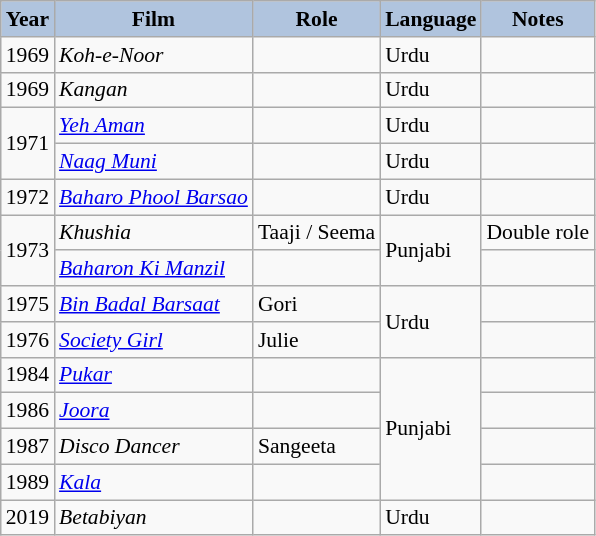<table class="wikitable" style="font-size:90%">
<tr style="text-align:center;">
<th style="background:#B0C4DE;">Year</th>
<th style="background:#B0C4DE;">Film</th>
<th style="background:#B0C4DE;">Role</th>
<th style="background:#B0C4DE;">Language</th>
<th style="background:#B0C4DE;">Notes</th>
</tr>
<tr>
<td>1969</td>
<td><em>Koh-e-Noor</em></td>
<td></td>
<td>Urdu</td>
<td></td>
</tr>
<tr>
<td>1969</td>
<td><em>Kangan</em></td>
<td></td>
<td>Urdu</td>
<td></td>
</tr>
<tr>
<td rowspan="2">1971</td>
<td><em><a href='#'>Yeh Aman</a></em></td>
<td></td>
<td>Urdu</td>
<td></td>
</tr>
<tr>
<td><em><a href='#'>Naag Muni</a></em></td>
<td></td>
<td>Urdu</td>
<td></td>
</tr>
<tr>
<td>1972</td>
<td><em><a href='#'>Baharo Phool Barsao</a></em></td>
<td></td>
<td>Urdu</td>
<td></td>
</tr>
<tr>
<td rowspan="2">1973</td>
<td><em>Khushia</em></td>
<td>Taaji / Seema</td>
<td rowspan="2">Punjabi</td>
<td>Double role</td>
</tr>
<tr>
<td><em><a href='#'>Baharon Ki Manzil</a></em></td>
<td></td>
<td></td>
</tr>
<tr>
<td>1975</td>
<td><em><a href='#'>Bin Badal Barsaat</a></em></td>
<td>Gori</td>
<td rowspan="2">Urdu</td>
<td></td>
</tr>
<tr>
<td>1976</td>
<td><em><a href='#'>Society Girl</a></em></td>
<td>Julie</td>
<td></td>
</tr>
<tr>
<td>1984</td>
<td><em><a href='#'>Pukar</a></em></td>
<td></td>
<td rowspan="4">Punjabi</td>
<td></td>
</tr>
<tr>
<td>1986</td>
<td><em><a href='#'>Joora</a></em></td>
<td></td>
<td></td>
</tr>
<tr>
<td>1987</td>
<td><em>Disco Dancer</em></td>
<td>Sangeeta</td>
<td></td>
</tr>
<tr>
<td>1989</td>
<td><em><a href='#'>Kala</a></em></td>
<td></td>
<td></td>
</tr>
<tr>
<td>2019</td>
<td><em>Betabiyan</em></td>
<td></td>
<td>Urdu</td>
<td></td>
</tr>
</table>
